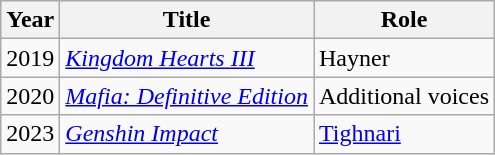<table class="wikitable sortable">
<tr>
<th>Year</th>
<th>Title</th>
<th>Role</th>
</tr>
<tr>
<td>2019</td>
<td><em><a href='#'>Kingdom Hearts III</a></em></td>
<td>Hayner</td>
</tr>
<tr>
<td>2020</td>
<td><em><a href='#'>Mafia: Definitive Edition</a></em></td>
<td>Additional voices</td>
</tr>
<tr>
<td>2023</td>
<td><em><a href='#'>Genshin Impact</a></em></td>
<td><a href='#'>Tighnari</a></td>
</tr>
</table>
